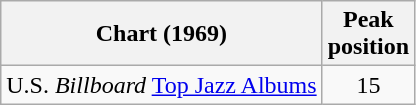<table class="wikitable">
<tr>
<th>Chart (1969)</th>
<th>Peak<br>position</th>
</tr>
<tr>
<td>U.S. <em>Billboard</em> <a href='#'>Top Jazz Albums</a></td>
<td style="text-align:center;">15</td>
</tr>
</table>
